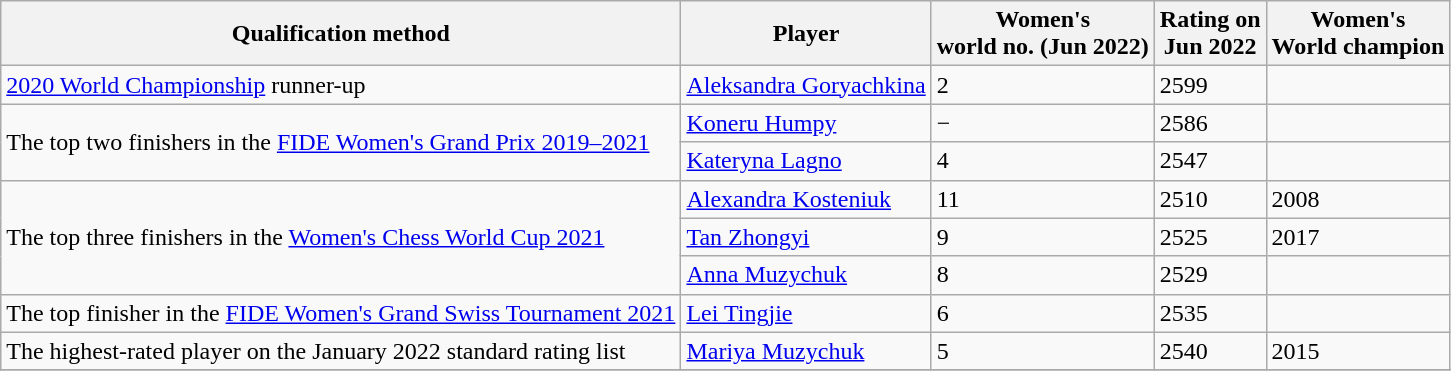<table class="wikitable sortable" style="text-align: left;">
<tr>
<th>Qualification method</th>
<th>Player</th>
<th>Women's<br>world no.
(Jun 2022)</th>
<th>Rating on<br>Jun 2022</th>
<th>Women's<br>World
champion</th>
</tr>
<tr>
<td><a href='#'>2020 World Championship</a> runner-up</td>
<td> <a href='#'>Aleksandra Goryachkina</a></td>
<td>2</td>
<td>2599</td>
<td></td>
</tr>
<tr>
<td rowspan="2">The top two finishers in the <a href='#'>FIDE Women's Grand Prix 2019–2021</a></td>
<td> <a href='#'>Koneru Humpy</a></td>
<td>−</td>
<td>2586</td>
<td></td>
</tr>
<tr>
<td> <a href='#'>Kateryna Lagno</a></td>
<td>4</td>
<td>2547</td>
<td></td>
</tr>
<tr>
<td rowspan="3">The top three finishers in the <a href='#'>Women's Chess World Cup 2021</a></td>
<td> <a href='#'>Alexandra Kosteniuk</a></td>
<td>11</td>
<td>2510</td>
<td>2008</td>
</tr>
<tr>
<td> <a href='#'>Tan Zhongyi</a></td>
<td>9</td>
<td>2525</td>
<td>2017</td>
</tr>
<tr>
<td> <a href='#'>Anna Muzychuk</a></td>
<td>8</td>
<td>2529</td>
<td></td>
</tr>
<tr>
<td>The top finisher in the <a href='#'>FIDE Women's Grand Swiss Tournament 2021</a></td>
<td> <a href='#'>Lei Tingjie</a></td>
<td>6</td>
<td>2535</td>
<td></td>
</tr>
<tr>
<td>The highest-rated player on the January 2022 standard rating list</td>
<td> <a href='#'>Mariya Muzychuk</a></td>
<td>5</td>
<td>2540</td>
<td>2015</td>
</tr>
<tr>
</tr>
</table>
